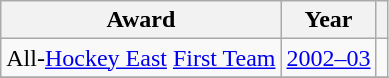<table class="wikitable">
<tr>
<th>Award</th>
<th>Year</th>
<th></th>
</tr>
<tr>
<td>All-<a href='#'>Hockey East</a> <a href='#'>First Team</a></td>
<td><a href='#'>2002–03</a></td>
<td></td>
</tr>
<tr>
</tr>
</table>
